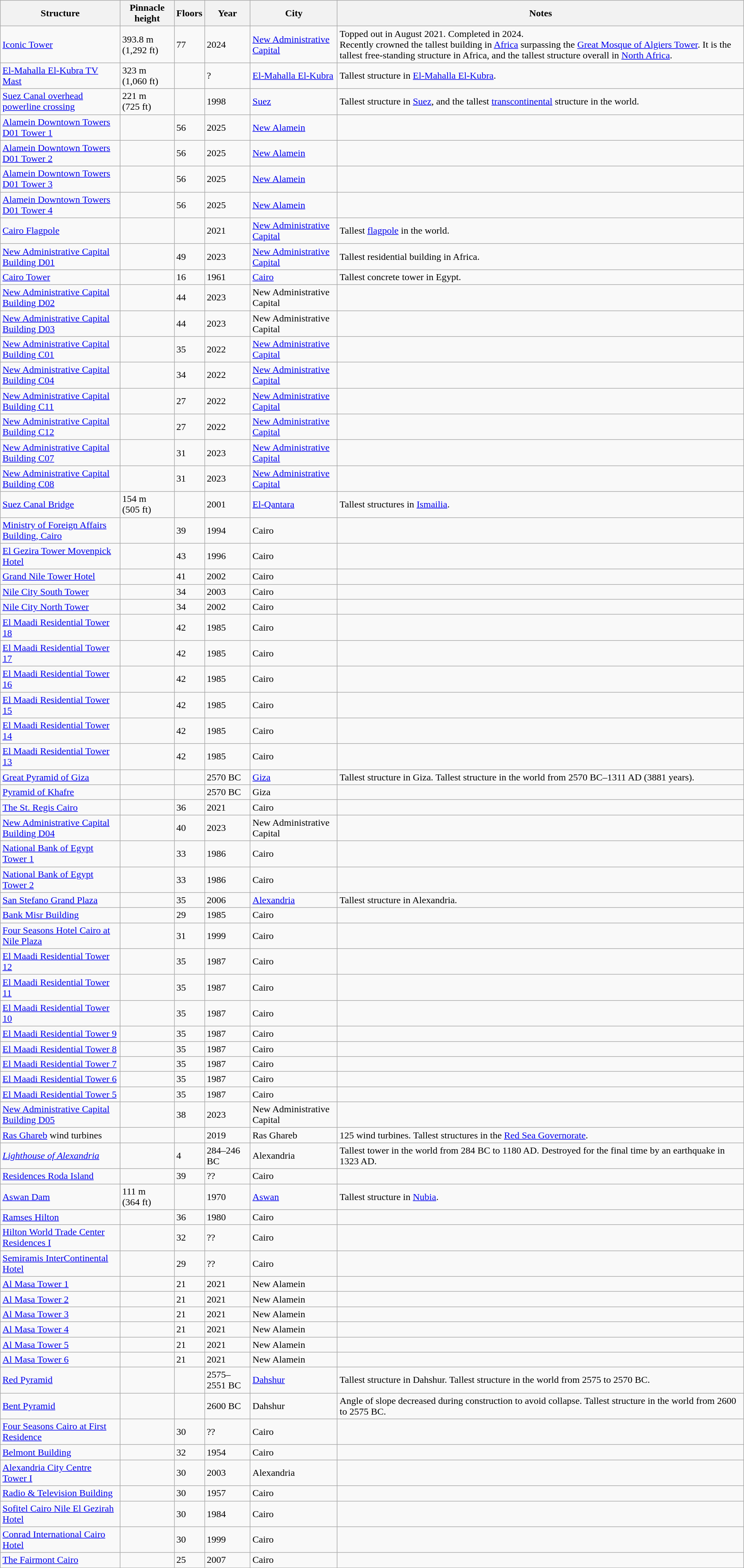<table class="wikitable sortable">
<tr>
<th>Structure</th>
<th>Pinnacle height</th>
<th>Floors</th>
<th>Year</th>
<th>City</th>
<th>Notes</th>
</tr>
<tr>
<td><a href='#'>Iconic Tower</a></td>
<td>393.8 m<br>(1,292 ft)</td>
<td>77</td>
<td>2024</td>
<td><a href='#'>New Administrative Capital</a></td>
<td>Topped out in August 2021. Completed in 2024.<br>Recently crowned the tallest building in <a href='#'>Africa</a> surpassing the <a href='#'>Great Mosque of Algiers Tower</a>. It is the tallest free-standing structure in Africa, and the tallest structure overall in <a href='#'>North Africa</a>.</td>
</tr>
<tr>
<td><a href='#'>El-Mahalla El-Kubra TV Mast</a></td>
<td>323 m<br>(1,060 ft)</td>
<td></td>
<td>?</td>
<td><a href='#'>El-Mahalla El-Kubra</a></td>
<td>Tallest structure in <a href='#'>El-Mahalla El-Kubra</a>.</td>
</tr>
<tr>
<td><a href='#'>Suez Canal overhead powerline crossing</a></td>
<td>221 m<br>(725 ft)</td>
<td></td>
<td>1998</td>
<td><a href='#'>Suez</a></td>
<td>Tallest structure in <a href='#'>Suez</a>, and the tallest <a href='#'>transcontinental</a> structure in the world.</td>
</tr>
<tr>
<td><a href='#'>Alamein Downtown Towers D01 Tower 1</a></td>
<td></td>
<td>56</td>
<td>2025</td>
<td><a href='#'>New Alamein</a></td>
<td></td>
</tr>
<tr>
<td><a href='#'>Alamein Downtown Towers D01 Tower 2</a></td>
<td></td>
<td>56</td>
<td>2025</td>
<td><a href='#'>New Alamein</a></td>
<td></td>
</tr>
<tr>
<td><a href='#'>Alamein Downtown Towers D01 Tower 3</a></td>
<td></td>
<td>56</td>
<td>2025</td>
<td><a href='#'>New Alamein</a></td>
<td></td>
</tr>
<tr>
<td><a href='#'>Alamein Downtown Towers D01 Tower 4</a></td>
<td></td>
<td>56</td>
<td>2025</td>
<td><a href='#'>New Alamein</a></td>
<td></td>
</tr>
<tr>
<td><a href='#'>Cairo Flagpole</a></td>
<td></td>
<td></td>
<td>2021</td>
<td><a href='#'>New Administrative Capital</a></td>
<td>Tallest <a href='#'>flagpole</a> in the world.</td>
</tr>
<tr>
<td><a href='#'>New Administrative Capital Building D01</a></td>
<td></td>
<td>49</td>
<td>2023</td>
<td><a href='#'>New Administrative Capital</a></td>
<td>Tallest residential building in Africa.</td>
</tr>
<tr>
<td><a href='#'>Cairo Tower</a></td>
<td></td>
<td>16</td>
<td>1961</td>
<td><a href='#'>Cairo</a></td>
<td>Tallest concrete tower in Egypt.</td>
</tr>
<tr>
<td><a href='#'>New Administrative Capital Building D02</a></td>
<td></td>
<td>44</td>
<td>2023</td>
<td>New Administrative Capital</td>
<td></td>
</tr>
<tr>
<td><a href='#'>New Administrative Capital Building D03</a></td>
<td></td>
<td>44</td>
<td>2023</td>
<td>New Administrative Capital</td>
<td></td>
</tr>
<tr>
<td><a href='#'>New Administrative Capital Building C01</a></td>
<td></td>
<td>35</td>
<td>2022</td>
<td><a href='#'>New Administrative Capital</a></td>
<td></td>
</tr>
<tr>
<td><a href='#'>New Administrative Capital Building C04</a></td>
<td></td>
<td>34</td>
<td>2022</td>
<td><a href='#'>New Administrative Capital</a></td>
<td></td>
</tr>
<tr>
<td><a href='#'>New Administrative Capital Building C11</a></td>
<td></td>
<td>27</td>
<td>2022</td>
<td><a href='#'>New Administrative Capital</a></td>
<td></td>
</tr>
<tr>
<td><a href='#'>New Administrative Capital Building C12</a></td>
<td></td>
<td>27</td>
<td>2022</td>
<td><a href='#'>New Administrative Capital</a></td>
<td></td>
</tr>
<tr>
<td><a href='#'>New Administrative Capital Building C07</a></td>
<td></td>
<td>31</td>
<td>2023</td>
<td><a href='#'>New Administrative Capital</a></td>
<td></td>
</tr>
<tr>
<td><a href='#'>New Administrative Capital Building C08</a></td>
<td></td>
<td>31</td>
<td>2023</td>
<td><a href='#'>New Administrative Capital</a></td>
<td></td>
</tr>
<tr>
<td><a href='#'>Suez Canal Bridge</a></td>
<td>154 m<br>(505 ft)</td>
<td></td>
<td>2001</td>
<td><a href='#'>El-Qantara</a></td>
<td>Tallest structures in <a href='#'>Ismailia</a>.</td>
</tr>
<tr>
<td><a href='#'>Ministry of Foreign Affairs Building, Cairo</a></td>
<td></td>
<td>39</td>
<td>1994</td>
<td>Cairo</td>
<td></td>
</tr>
<tr>
<td><a href='#'>El Gezira Tower Movenpick Hotel</a></td>
<td></td>
<td>43</td>
<td>1996</td>
<td>Cairo</td>
<td></td>
</tr>
<tr>
<td><a href='#'>Grand Nile Tower Hotel</a></td>
<td></td>
<td>41</td>
<td>2002</td>
<td>Cairo</td>
<td></td>
</tr>
<tr>
<td><a href='#'>Nile City South Tower</a></td>
<td></td>
<td>34</td>
<td>2003</td>
<td>Cairo</td>
<td></td>
</tr>
<tr>
<td><a href='#'>Nile City North Tower</a></td>
<td></td>
<td>34</td>
<td>2002</td>
<td>Cairo</td>
<td></td>
</tr>
<tr>
<td><a href='#'>El Maadi Residential Tower 18</a></td>
<td></td>
<td>42</td>
<td>1985</td>
<td>Cairo</td>
<td></td>
</tr>
<tr>
<td><a href='#'>El Maadi Residential Tower 17</a></td>
<td></td>
<td>42</td>
<td>1985</td>
<td>Cairo</td>
<td></td>
</tr>
<tr>
<td><a href='#'>El Maadi Residential Tower 16</a></td>
<td></td>
<td>42</td>
<td>1985</td>
<td>Cairo</td>
<td></td>
</tr>
<tr>
<td><a href='#'>El Maadi Residential Tower 15</a></td>
<td></td>
<td>42</td>
<td>1985</td>
<td>Cairo</td>
<td></td>
</tr>
<tr>
<td><a href='#'>El Maadi Residential Tower 14</a></td>
<td></td>
<td>42</td>
<td>1985</td>
<td>Cairo</td>
<td></td>
</tr>
<tr>
<td><a href='#'>El Maadi Residential Tower 13</a></td>
<td></td>
<td>42</td>
<td>1985</td>
<td>Cairo</td>
<td></td>
</tr>
<tr>
<td><a href='#'>Great Pyramid of Giza</a></td>
<td></td>
<td></td>
<td>2570 BC</td>
<td><a href='#'>Giza</a></td>
<td>Tallest structure in Giza. Tallest structure in the world from 2570 BC–1311 AD (3881 years).</td>
</tr>
<tr>
<td><a href='#'>Pyramid of Khafre</a></td>
<td></td>
<td></td>
<td>2570 BC</td>
<td>Giza</td>
<td></td>
</tr>
<tr>
<td><a href='#'>The St. Regis Cairo</a></td>
<td></td>
<td>36</td>
<td>2021</td>
<td>Cairo</td>
<td></td>
</tr>
<tr>
<td><a href='#'>New Administrative Capital Building D04</a></td>
<td></td>
<td>40</td>
<td>2023</td>
<td>New Administrative Capital</td>
<td></td>
</tr>
<tr>
<td><a href='#'>National Bank of Egypt Tower 1</a></td>
<td></td>
<td>33</td>
<td>1986</td>
<td>Cairo</td>
<td></td>
</tr>
<tr>
<td><a href='#'>National Bank of Egypt Tower 2</a></td>
<td></td>
<td>33</td>
<td>1986</td>
<td>Cairo</td>
<td></td>
</tr>
<tr>
<td><a href='#'>San Stefano Grand Plaza</a></td>
<td></td>
<td>35</td>
<td>2006</td>
<td><a href='#'>Alexandria</a></td>
<td>Tallest structure in Alexandria.</td>
</tr>
<tr>
<td><a href='#'>Bank Misr Building</a></td>
<td></td>
<td>29</td>
<td>1985</td>
<td>Cairo</td>
<td></td>
</tr>
<tr>
<td><a href='#'>Four Seasons Hotel Cairo at Nile Plaza</a></td>
<td></td>
<td>31</td>
<td>1999</td>
<td>Cairo</td>
<td></td>
</tr>
<tr>
<td><a href='#'>El Maadi Residential Tower 12</a></td>
<td></td>
<td>35</td>
<td>1987</td>
<td>Cairo</td>
<td></td>
</tr>
<tr>
<td><a href='#'>El Maadi Residential Tower 11</a></td>
<td></td>
<td>35</td>
<td>1987</td>
<td>Cairo</td>
<td></td>
</tr>
<tr>
<td><a href='#'>El Maadi Residential Tower 10</a></td>
<td></td>
<td>35</td>
<td>1987</td>
<td>Cairo</td>
<td></td>
</tr>
<tr>
<td><a href='#'>El Maadi Residential Tower 9</a></td>
<td></td>
<td>35</td>
<td>1987</td>
<td>Cairo</td>
<td></td>
</tr>
<tr>
<td><a href='#'>El Maadi Residential Tower 8</a></td>
<td></td>
<td>35</td>
<td>1987</td>
<td>Cairo</td>
<td></td>
</tr>
<tr>
<td><a href='#'>El Maadi Residential Tower 7</a></td>
<td></td>
<td>35</td>
<td>1987</td>
<td>Cairo</td>
<td></td>
</tr>
<tr>
<td><a href='#'>El Maadi Residential Tower 6</a></td>
<td></td>
<td>35</td>
<td>1987</td>
<td>Cairo</td>
<td></td>
</tr>
<tr>
<td><a href='#'>El Maadi Residential Tower 5</a></td>
<td></td>
<td>35</td>
<td>1987</td>
<td>Cairo</td>
<td></td>
</tr>
<tr>
<td><a href='#'>New Administrative Capital Building D05</a></td>
<td></td>
<td>38</td>
<td>2023</td>
<td>New Administrative Capital</td>
<td></td>
</tr>
<tr>
<td><a href='#'>Ras Ghareb</a> wind turbines</td>
<td></td>
<td></td>
<td>2019</td>
<td>Ras Ghareb</td>
<td>125 wind turbines. Tallest structures in the <a href='#'>Red Sea Governorate</a>.</td>
</tr>
<tr>
<td><em><a href='#'>Lighthouse of Alexandria</a></em></td>
<td></td>
<td>4</td>
<td>284–246 BC</td>
<td>Alexandria</td>
<td>Tallest tower in the world from 284 BC to 1180 AD. Destroyed for the final time by an earthquake in 1323 AD.</td>
</tr>
<tr>
<td><a href='#'>Residences Roda Island</a></td>
<td></td>
<td>39</td>
<td>??</td>
<td>Cairo</td>
<td></td>
</tr>
<tr>
<td><a href='#'>Aswan Dam</a></td>
<td>111 m<br>(364 ft)</td>
<td></td>
<td>1970</td>
<td><a href='#'>Aswan</a></td>
<td>Tallest structure in <a href='#'>Nubia</a>.</td>
</tr>
<tr>
<td><a href='#'>Ramses Hilton</a></td>
<td></td>
<td>36</td>
<td>1980</td>
<td>Cairo</td>
<td></td>
</tr>
<tr>
<td><a href='#'>Hilton World Trade Center Residences I</a></td>
<td></td>
<td>32</td>
<td>??</td>
<td>Cairo</td>
<td></td>
</tr>
<tr>
<td><a href='#'>Semiramis InterContinental Hotel</a></td>
<td></td>
<td>29</td>
<td>??</td>
<td>Cairo</td>
<td></td>
</tr>
<tr>
<td><a href='#'>Al Masa Tower 1</a></td>
<td></td>
<td>21</td>
<td>2021</td>
<td>New Alamein</td>
<td></td>
</tr>
<tr>
<td><a href='#'>Al Masa Tower 2</a></td>
<td></td>
<td>21</td>
<td>2021</td>
<td>New Alamein</td>
<td></td>
</tr>
<tr>
<td><a href='#'>Al Masa Tower 3</a></td>
<td></td>
<td>21</td>
<td>2021</td>
<td>New Alamein</td>
<td></td>
</tr>
<tr>
<td><a href='#'>Al Masa Tower 4</a></td>
<td></td>
<td>21</td>
<td>2021</td>
<td>New Alamein</td>
<td></td>
</tr>
<tr>
<td><a href='#'>Al Masa Tower 5</a></td>
<td></td>
<td>21</td>
<td>2021</td>
<td>New Alamein</td>
<td></td>
</tr>
<tr>
<td><a href='#'>Al Masa Tower 6</a></td>
<td></td>
<td>21</td>
<td>2021</td>
<td>New Alamein</td>
<td></td>
</tr>
<tr>
<td><a href='#'>Red Pyramid</a></td>
<td></td>
<td></td>
<td>2575–2551 BC</td>
<td><a href='#'>Dahshur</a></td>
<td>Tallest structure in Dahshur. Tallest structure in the world from 2575 to 2570 BC.</td>
</tr>
<tr>
<td><a href='#'>Bent Pyramid</a></td>
<td></td>
<td></td>
<td>2600 BC</td>
<td>Dahshur</td>
<td>Angle of slope decreased during construction to avoid collapse. Tallest structure in the world from 2600 to 2575 BC.</td>
</tr>
<tr>
<td><a href='#'>Four Seasons Cairo at First Residence</a></td>
<td></td>
<td>30</td>
<td>??</td>
<td>Cairo</td>
<td></td>
</tr>
<tr>
<td><a href='#'>Belmont Building</a></td>
<td></td>
<td>32</td>
<td>1954</td>
<td>Cairo</td>
<td></td>
</tr>
<tr>
<td><a href='#'>Alexandria City Centre Tower I</a></td>
<td></td>
<td>30</td>
<td>2003</td>
<td>Alexandria</td>
<td></td>
</tr>
<tr>
<td><a href='#'>Radio & Television Building</a></td>
<td></td>
<td>30</td>
<td>1957</td>
<td>Cairo</td>
<td></td>
</tr>
<tr>
<td><a href='#'>Sofitel Cairo Nile El Gezirah Hotel</a></td>
<td></td>
<td>30</td>
<td>1984</td>
<td>Cairo</td>
<td></td>
</tr>
<tr>
<td><a href='#'>Conrad International Cairo Hotel</a></td>
<td></td>
<td>30</td>
<td>1999</td>
<td>Cairo</td>
<td></td>
</tr>
<tr>
<td><a href='#'>The Fairmont Cairo</a></td>
<td></td>
<td>25</td>
<td>2007</td>
<td>Cairo</td>
<td></td>
</tr>
</table>
